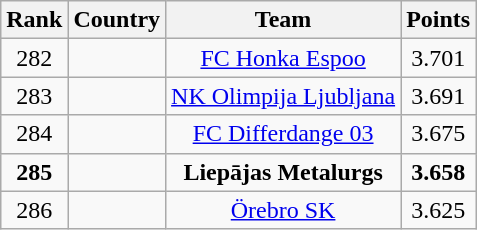<table class="wikitable" style="text-align: center;">
<tr>
<th>Rank</th>
<th>Country</th>
<th>Team</th>
<th>Points</th>
</tr>
<tr>
<td>282</td>
<td></td>
<td><a href='#'>FC Honka Espoo</a></td>
<td>3.701</td>
</tr>
<tr>
<td>283</td>
<td></td>
<td><a href='#'>NK Olimpija Ljubljana</a></td>
<td>3.691</td>
</tr>
<tr>
<td>284</td>
<td></td>
<td><a href='#'>FC Differdange 03</a></td>
<td>3.675</td>
</tr>
<tr>
<td><strong>285</strong></td>
<td></td>
<td><strong>Liepājas Metalurgs</strong></td>
<td><strong>3.658</strong></td>
</tr>
<tr>
<td>286</td>
<td></td>
<td><a href='#'>Örebro SK</a></td>
<td>3.625</td>
</tr>
</table>
